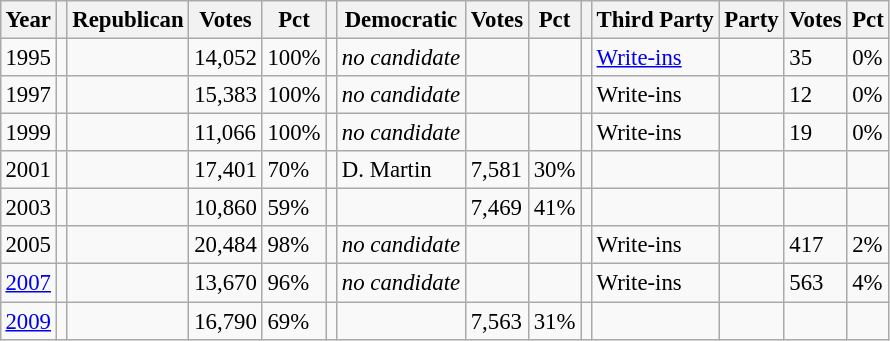<table class="wikitable" style="margin:0.5em ; font-size:95%">
<tr>
<th>Year</th>
<th></th>
<th>Republican</th>
<th>Votes</th>
<th>Pct</th>
<th></th>
<th>Democratic</th>
<th>Votes</th>
<th>Pct</th>
<th></th>
<th>Third Party</th>
<th>Party</th>
<th>Votes</th>
<th>Pct</th>
</tr>
<tr>
<td>1995</td>
<td></td>
<td></td>
<td>14,052</td>
<td>100%</td>
<td></td>
<td><em>no candidate</em></td>
<td></td>
<td></td>
<td></td>
<td><a href='#'>Write-ins</a></td>
<td></td>
<td>35</td>
<td>0%</td>
</tr>
<tr>
<td>1997</td>
<td></td>
<td></td>
<td>15,383</td>
<td>100%</td>
<td></td>
<td><em>no candidate</em></td>
<td></td>
<td></td>
<td></td>
<td>Write-ins</td>
<td></td>
<td>12</td>
<td>0%</td>
</tr>
<tr>
<td>1999</td>
<td></td>
<td></td>
<td>11,066</td>
<td>100%</td>
<td></td>
<td><em>no candidate</em></td>
<td></td>
<td></td>
<td></td>
<td>Write-ins</td>
<td></td>
<td>19</td>
<td>0%</td>
</tr>
<tr>
<td>2001</td>
<td></td>
<td></td>
<td>17,401</td>
<td>70%</td>
<td></td>
<td>D. Martin</td>
<td>7,581</td>
<td>30%</td>
<td></td>
<td></td>
<td></td>
<td></td>
<td></td>
</tr>
<tr>
<td>2003</td>
<td></td>
<td></td>
<td>10,860</td>
<td>59%</td>
<td></td>
<td></td>
<td>7,469</td>
<td>41%</td>
<td></td>
<td></td>
<td></td>
<td></td>
<td></td>
</tr>
<tr>
<td>2005</td>
<td></td>
<td></td>
<td>20,484</td>
<td>98%</td>
<td></td>
<td><em>no candidate</em></td>
<td></td>
<td></td>
<td></td>
<td>Write-ins</td>
<td></td>
<td>417</td>
<td>2%</td>
</tr>
<tr>
<td><a href='#'>2007</a></td>
<td></td>
<td></td>
<td>13,670</td>
<td>96%</td>
<td></td>
<td><em>no candidate</em></td>
<td></td>
<td></td>
<td></td>
<td>Write-ins</td>
<td></td>
<td>563</td>
<td>4%</td>
</tr>
<tr>
<td><a href='#'>2009</a></td>
<td></td>
<td></td>
<td>16,790</td>
<td>69%</td>
<td></td>
<td></td>
<td>7,563</td>
<td>31%</td>
<td></td>
<td></td>
<td></td>
<td></td>
<td></td>
</tr>
</table>
